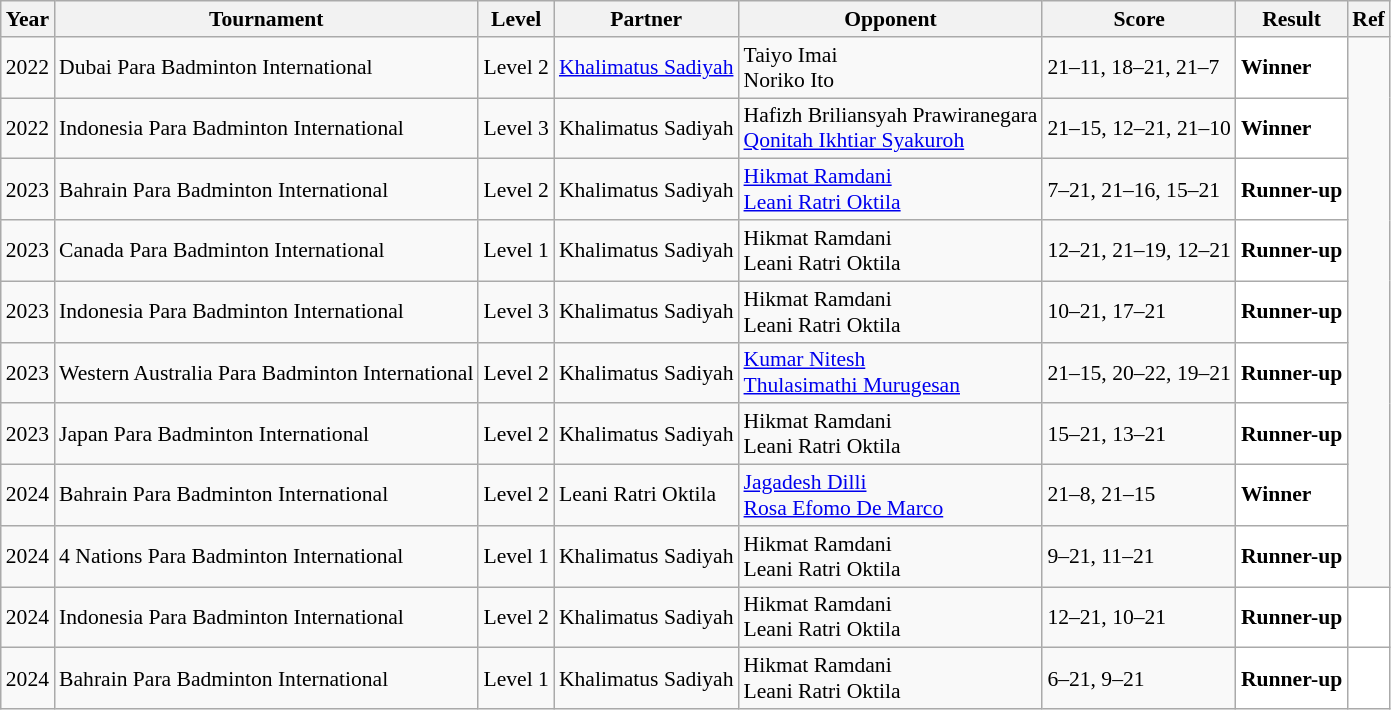<table class="sortable wikitable" style="font-size: 90%;">
<tr>
<th>Year</th>
<th>Tournament</th>
<th>Level</th>
<th>Partner</th>
<th>Opponent</th>
<th>Score</th>
<th>Result</th>
<th>Ref</th>
</tr>
<tr>
<td align="center">2022</td>
<td align="left">Dubai Para Badminton International</td>
<td align="left">Level 2</td>
<td align="left"> <a href='#'>Khalimatus Sadiyah</a></td>
<td align="left"> Taiyo Imai<br> Noriko Ito</td>
<td align="left">21–11, 18–21, 21–7</td>
<td style="text-align:left; background:white"> <strong>Winner</strong></td>
</tr>
<tr>
<td align="center">2022</td>
<td align="left">Indonesia Para Badminton International</td>
<td align="left">Level 3</td>
<td align="left"> Khalimatus Sadiyah</td>
<td align="left"> Hafizh Briliansyah Prawiranegara<br> <a href='#'>Qonitah Ikhtiar Syakuroh</a></td>
<td align="left">21–15, 12–21, 21–10</td>
<td style="text-align:left; background:white"> <strong>Winner</strong></td>
</tr>
<tr>
<td align="center">2023</td>
<td align="left">Bahrain Para Badminton International</td>
<td align="left">Level 2</td>
<td align="left"> Khalimatus Sadiyah</td>
<td align="left"> <a href='#'>Hikmat Ramdani</a> <br>  <a href='#'>Leani Ratri Oktila</a></td>
<td align="left">7–21, 21–16, 15–21</td>
<td style="text-align:left; background:white"> <strong>Runner-up</strong></td>
</tr>
<tr>
<td align="center">2023</td>
<td align="left">Canada Para Badminton International</td>
<td align="left">Level 1</td>
<td align="left"> Khalimatus Sadiyah</td>
<td align="left"> Hikmat Ramdani<br>  Leani Ratri Oktila</td>
<td align="left">12–21, 21–19, 12–21</td>
<td style="text-align:left; background:white"> <strong>Runner-up</strong></td>
</tr>
<tr>
<td align="center">2023</td>
<td align="left">Indonesia Para Badminton International</td>
<td align="left">Level 3</td>
<td align="left"> Khalimatus Sadiyah</td>
<td align="left"> Hikmat Ramdani<br>  Leani Ratri Oktila</td>
<td align="left">10–21, 17–21</td>
<td style="text-align:left; background:white"> <strong>Runner-up</strong></td>
</tr>
<tr>
<td align="center">2023</td>
<td align="left">Western Australia Para Badminton International</td>
<td align="left">Level 2</td>
<td align="left"> Khalimatus Sadiyah</td>
<td align="left"> <a href='#'>Kumar Nitesh</a><br>  <a href='#'>Thulasimathi Murugesan</a></td>
<td align="left">21–15, 20–22, 19–21</td>
<td style="text-align:left; background:white"> <strong>Runner-up</strong></td>
</tr>
<tr>
<td align="center">2023</td>
<td align="left">Japan Para Badminton International</td>
<td>Level 2</td>
<td align="left"> Khalimatus Sadiyah</td>
<td align="left"> Hikmat Ramdani<br>  Leani Ratri Oktila</td>
<td align="left">15–21, 13–21</td>
<td style="text-align:left; background:white"> <strong>Runner-up</strong></td>
</tr>
<tr>
<td align="center">2024</td>
<td align="left">Bahrain Para Badminton International</td>
<td align="left">Level 2</td>
<td align="left"> Leani Ratri Oktila</td>
<td align="left"> <a href='#'>Jagadesh Dilli</a> <br>  <a href='#'>Rosa Efomo De Marco</a></td>
<td align="left">21–8, 21–15</td>
<td style="text-align:left; background:white"> <strong>Winner</strong></td>
</tr>
<tr>
<td align="center">2024</td>
<td align="left">4 Nations Para Badminton International</td>
<td align="left">Level 1</td>
<td align="left"> Khalimatus Sadiyah</td>
<td align="left"> Hikmat Ramdani<br>  Leani Ratri Oktila</td>
<td align="left">9–21, 11–21</td>
<td style="text-align:left; background:white"> <strong>Runner-up</strong></td>
</tr>
<tr>
<td align="center">2024</td>
<td align="left">Indonesia Para Badminton International</td>
<td align="left">Level 2</td>
<td align="left"> Khalimatus Sadiyah</td>
<td align="left"> Hikmat Ramdani<br>  Leani Ratri Oktila</td>
<td align="left">12–21, 10–21</td>
<td style="text-align:left; background:white"> <strong>Runner-up</strong></td>
<td style="text-align:center; background:white"></td>
</tr>
<tr>
<td align="center">2024</td>
<td align="left">Bahrain Para Badminton International</td>
<td align="left">Level 1</td>
<td align="left"> Khalimatus Sadiyah</td>
<td align="left"> Hikmat Ramdani<br>  Leani Ratri Oktila</td>
<td align="left">6–21, 9–21</td>
<td style="text-align:left; background:white"> <strong>Runner-up</strong></td>
<td style="text-align:center; background:white"></td>
</tr>
</table>
